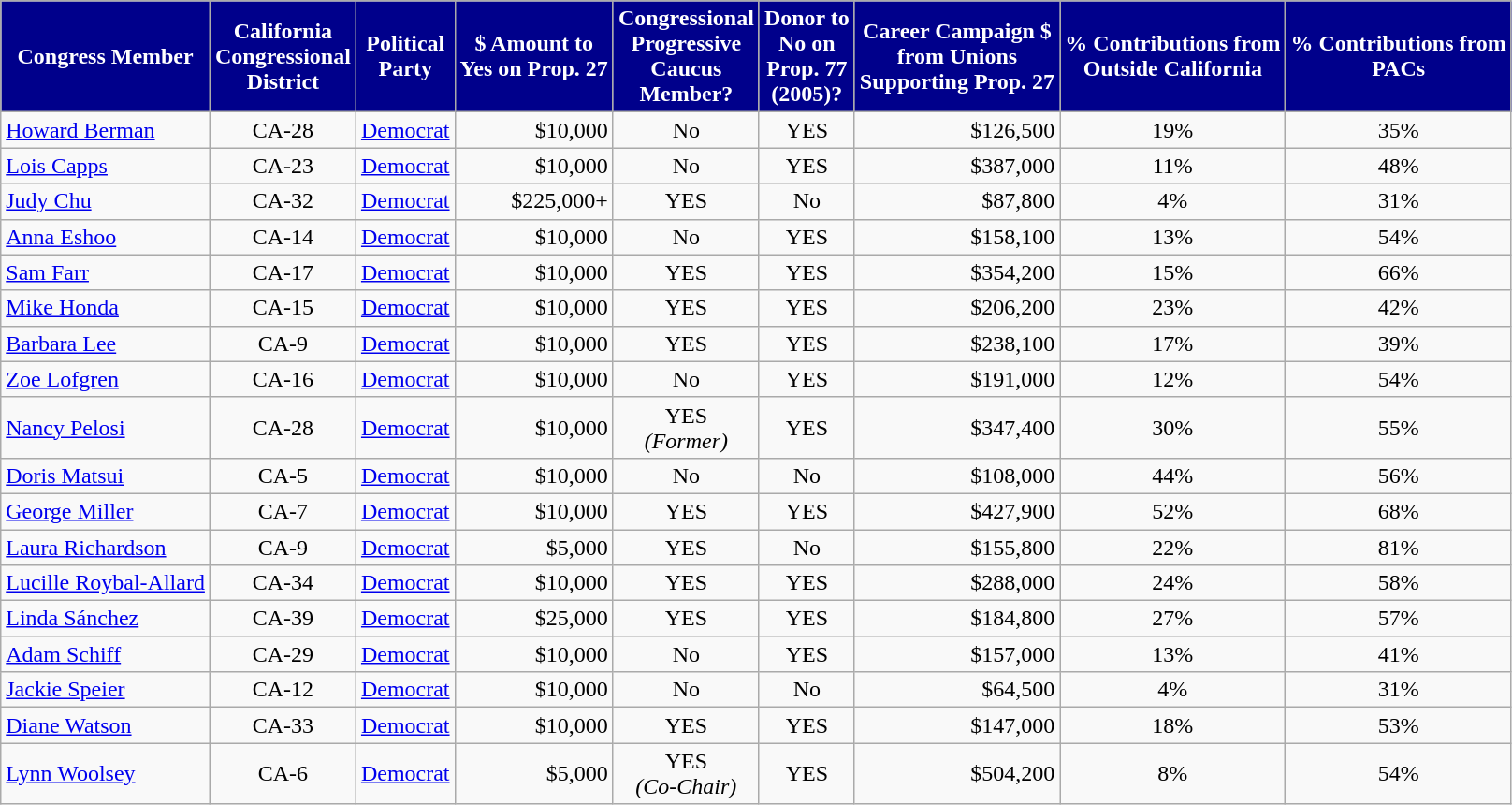<table class="wikitable" style="" style="width:75%;">
<tr>
<th style="background-color:#00008B; color: white;">Congress Member</th>
<th style="background-color:#00008B; color: white;">California<br>Congressional<br>District</th>
<th style="background-color:#00008B; color: white;">Political<br>Party</th>
<th style="background-color:#00008B; color: white;">$ Amount to<br>Yes on Prop. 27</th>
<th style="background-color:#00008B; color: white;">Congressional<br>Progressive<br>Caucus<br>Member?</th>
<th style="background-color:#00008B; color: white;">Donor to<br>No on<br>Prop. 77<br>(2005)?</th>
<th style="background-color:#00008B; color: white;">Career Campaign $<br>from Unions<br>Supporting Prop. 27</th>
<th style="background-color:#00008B; color: white;">% Contributions from<br>Outside California</th>
<th style="background-color:#00008B; color: white;">% Contributions from<br>PACs</th>
</tr>
<tr>
<td><a href='#'>Howard Berman</a></td>
<td align="center">CA-28</td>
<td align="center"><a href='#'>Democrat</a></td>
<td align="right">$10,000</td>
<td align="center">No</td>
<td align="center">YES</td>
<td align="right">$126,500</td>
<td align="center">19%</td>
<td align="center">35%</td>
</tr>
<tr>
<td><a href='#'>Lois Capps</a></td>
<td align="center">CA-23</td>
<td align="center"><a href='#'>Democrat</a></td>
<td align="right">$10,000</td>
<td align="center">No</td>
<td align="center">YES</td>
<td align="right">$387,000</td>
<td align="center">11%</td>
<td align="center">48%</td>
</tr>
<tr>
<td><a href='#'>Judy Chu</a></td>
<td align="center">CA-32</td>
<td align="center"><a href='#'>Democrat</a></td>
<td align="right">$225,000+</td>
<td align="center">YES</td>
<td align="center">No</td>
<td align="right">$87,800</td>
<td align="center">4%</td>
<td align="center">31%</td>
</tr>
<tr>
<td><a href='#'>Anna Eshoo</a></td>
<td align="center">CA-14</td>
<td align="center"><a href='#'>Democrat</a></td>
<td align="right">$10,000</td>
<td align="center">No</td>
<td align="center">YES</td>
<td align="right">$158,100</td>
<td align="center">13%</td>
<td align="center">54%</td>
</tr>
<tr>
<td><a href='#'>Sam Farr</a></td>
<td align="center">CA-17</td>
<td align="center"><a href='#'>Democrat</a></td>
<td align="right">$10,000</td>
<td align="center">YES</td>
<td align="center">YES</td>
<td align="right">$354,200</td>
<td align="center">15%</td>
<td align="center">66%</td>
</tr>
<tr>
<td><a href='#'>Mike Honda</a></td>
<td align="center">CA-15</td>
<td align="center"><a href='#'>Democrat</a></td>
<td align="right">$10,000</td>
<td align="center">YES</td>
<td align="center">YES</td>
<td align="right">$206,200</td>
<td align="center">23%</td>
<td align="center">42%</td>
</tr>
<tr>
<td><a href='#'>Barbara Lee</a></td>
<td align="center">CA-9</td>
<td align="center"><a href='#'>Democrat</a></td>
<td align="right">$10,000</td>
<td align="center">YES</td>
<td align="center">YES</td>
<td align="right">$238,100</td>
<td align="center">17%</td>
<td align="center">39%</td>
</tr>
<tr>
<td><a href='#'>Zoe Lofgren</a></td>
<td align="center">CA-16</td>
<td align="center"><a href='#'>Democrat</a></td>
<td align="right">$10,000</td>
<td align="center">No</td>
<td align="center">YES</td>
<td align="right">$191,000</td>
<td align="center">12%</td>
<td align="center">54%</td>
</tr>
<tr>
<td><a href='#'>Nancy Pelosi</a></td>
<td align="center">CA-28</td>
<td align="center"><a href='#'>Democrat</a></td>
<td align="right">$10,000</td>
<td align="center">YES<br><em>(Former)</em></td>
<td align="center">YES</td>
<td align="right">$347,400</td>
<td align="center">30%</td>
<td align="center">55%</td>
</tr>
<tr>
<td><a href='#'>Doris Matsui</a></td>
<td align="center">CA-5</td>
<td align="center"><a href='#'>Democrat</a></td>
<td align="right">$10,000</td>
<td align="center">No</td>
<td align="center">No</td>
<td align="right">$108,000</td>
<td align="center">44%</td>
<td align="center">56%</td>
</tr>
<tr>
<td><a href='#'>George Miller</a></td>
<td align="center">CA-7</td>
<td align="center"><a href='#'>Democrat</a></td>
<td align="right">$10,000</td>
<td align="center">YES</td>
<td align="center">YES</td>
<td align="right">$427,900</td>
<td align="center">52%</td>
<td align="center">68%</td>
</tr>
<tr>
<td><a href='#'>Laura Richardson</a></td>
<td align="center">CA-9</td>
<td align="center"><a href='#'>Democrat</a></td>
<td align="right">$5,000</td>
<td align="center">YES</td>
<td align="center">No</td>
<td align="right">$155,800</td>
<td align="center">22%</td>
<td align="center">81%</td>
</tr>
<tr>
<td><a href='#'>Lucille Roybal-Allard</a></td>
<td align="center">CA-34</td>
<td align="center"><a href='#'>Democrat</a></td>
<td align="right">$10,000</td>
<td align="center">YES</td>
<td align="center">YES</td>
<td align="right">$288,000</td>
<td align="center">24%</td>
<td align="center">58%</td>
</tr>
<tr>
<td><a href='#'>Linda Sánchez</a></td>
<td align="center">CA-39</td>
<td align="center"><a href='#'>Democrat</a></td>
<td align="right">$25,000</td>
<td align="center">YES</td>
<td align="center">YES</td>
<td align="right">$184,800</td>
<td align="center">27%</td>
<td align="center">57%</td>
</tr>
<tr>
<td><a href='#'>Adam Schiff</a></td>
<td align="center">CA-29</td>
<td align="center"><a href='#'>Democrat</a></td>
<td align="right">$10,000</td>
<td align="center">No</td>
<td align="center">YES</td>
<td align="right">$157,000</td>
<td align="center">13%</td>
<td align="center">41%</td>
</tr>
<tr>
<td><a href='#'>Jackie Speier</a></td>
<td align="center">CA-12</td>
<td align="center"><a href='#'>Democrat</a></td>
<td align="right">$10,000</td>
<td align="center">No</td>
<td align="center">No</td>
<td align="right">$64,500</td>
<td align="center">4%</td>
<td align="center">31%</td>
</tr>
<tr>
<td><a href='#'>Diane Watson</a></td>
<td align="center">CA-33</td>
<td align="center"><a href='#'>Democrat</a></td>
<td align="right">$10,000</td>
<td align="center">YES</td>
<td align="center">YES</td>
<td align="right">$147,000</td>
<td align="center">18%</td>
<td align="center">53%</td>
</tr>
<tr>
<td><a href='#'>Lynn Woolsey</a></td>
<td align="center">CA-6</td>
<td align="center"><a href='#'>Democrat</a></td>
<td align="right">$5,000</td>
<td align="center">YES<br><em>(Co-Chair)</em></td>
<td align="center">YES</td>
<td align="right">$504,200</td>
<td align="center">8%</td>
<td align="center">54%</td>
</tr>
</table>
